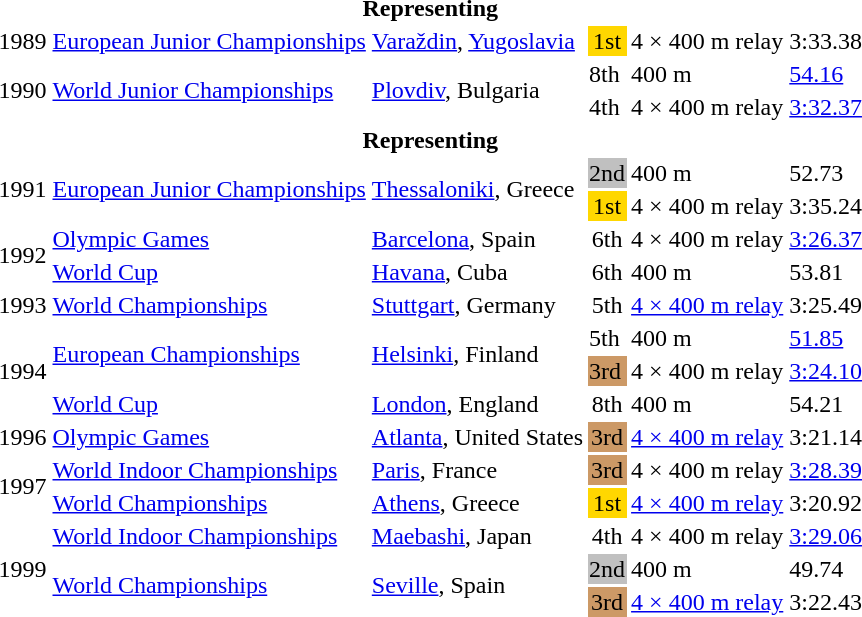<table>
<tr>
<th colspan="6">Representing </th>
</tr>
<tr>
<td>1989</td>
<td><a href='#'>European Junior Championships</a></td>
<td><a href='#'>Varaždin</a>, <a href='#'>Yugoslavia</a></td>
<td bgcolor="gold" align="center">1st</td>
<td>4 × 400 m relay</td>
<td>3:33.38</td>
</tr>
<tr>
<td rowspan=2>1990</td>
<td rowspan=2><a href='#'>World Junior Championships</a></td>
<td rowspan=2><a href='#'>Plovdiv</a>, Bulgaria</td>
<td>8th</td>
<td>400 m</td>
<td><a href='#'>54.16</a></td>
</tr>
<tr>
<td>4th</td>
<td>4 × 400 m relay</td>
<td><a href='#'>3:32.37</a></td>
</tr>
<tr>
<th colspan="6">Representing </th>
</tr>
<tr>
<td rowspan=2>1991</td>
<td rowspan=2><a href='#'>European Junior Championships</a></td>
<td rowspan=2><a href='#'>Thessaloniki</a>, Greece</td>
<td bgcolor="silver" align="center">2nd</td>
<td>400 m</td>
<td>52.73</td>
</tr>
<tr>
<td bgcolor="gold" align="center">1st</td>
<td>4 × 400 m relay</td>
<td>3:35.24</td>
</tr>
<tr>
<td rowspan=2>1992</td>
<td><a href='#'>Olympic Games</a></td>
<td><a href='#'>Barcelona</a>, Spain</td>
<td align="center">6th</td>
<td>4 × 400 m relay</td>
<td><a href='#'>3:26.37</a></td>
</tr>
<tr>
<td><a href='#'>World Cup</a></td>
<td><a href='#'>Havana</a>, Cuba</td>
<td align="center">6th</td>
<td>400 m</td>
<td>53.81</td>
</tr>
<tr>
<td>1993</td>
<td><a href='#'>World Championships</a></td>
<td><a href='#'>Stuttgart</a>, Germany</td>
<td align="center">5th</td>
<td><a href='#'>4 × 400 m relay</a></td>
<td>3:25.49</td>
</tr>
<tr>
<td rowspan=3>1994</td>
<td rowspan=2><a href='#'>European Championships</a></td>
<td rowspan=2><a href='#'>Helsinki</a>, Finland</td>
<td>5th</td>
<td>400 m</td>
<td><a href='#'>51.85</a></td>
</tr>
<tr>
<td bgcolor="cc9966">3rd</td>
<td>4 × 400 m relay</td>
<td><a href='#'>3:24.10</a></td>
</tr>
<tr>
<td><a href='#'>World Cup</a></td>
<td><a href='#'>London</a>, England</td>
<td align="center">8th</td>
<td>400 m</td>
<td>54.21</td>
</tr>
<tr>
<td>1996</td>
<td><a href='#'>Olympic Games</a></td>
<td><a href='#'>Atlanta</a>, United States</td>
<td bgcolor="cc9966" align="center">3rd</td>
<td><a href='#'>4 × 400 m relay</a></td>
<td>3:21.14</td>
</tr>
<tr>
<td rowspan=2>1997</td>
<td><a href='#'>World Indoor Championships</a></td>
<td><a href='#'>Paris</a>, France</td>
<td bgcolor="cc9966" align="center">3rd</td>
<td>4 × 400 m relay</td>
<td><a href='#'>3:28.39</a></td>
</tr>
<tr>
<td><a href='#'>World Championships</a></td>
<td><a href='#'>Athens</a>, Greece</td>
<td bgcolor="gold" align="center">1st</td>
<td><a href='#'>4 × 400 m relay</a></td>
<td>3:20.92</td>
</tr>
<tr>
<td rowspan=3>1999</td>
<td><a href='#'>World Indoor Championships</a></td>
<td><a href='#'>Maebashi</a>, Japan</td>
<td align="center">4th</td>
<td>4 × 400 m relay</td>
<td><a href='#'>3:29.06</a></td>
</tr>
<tr>
<td rowspan=2><a href='#'>World Championships</a></td>
<td rowspan=2><a href='#'>Seville</a>, Spain</td>
<td bgcolor="silver" align="center">2nd</td>
<td>400 m</td>
<td>49.74</td>
</tr>
<tr>
<td bgcolor="cc9966" align="center">3rd</td>
<td><a href='#'>4 × 400 m relay</a></td>
<td>3:22.43</td>
</tr>
</table>
